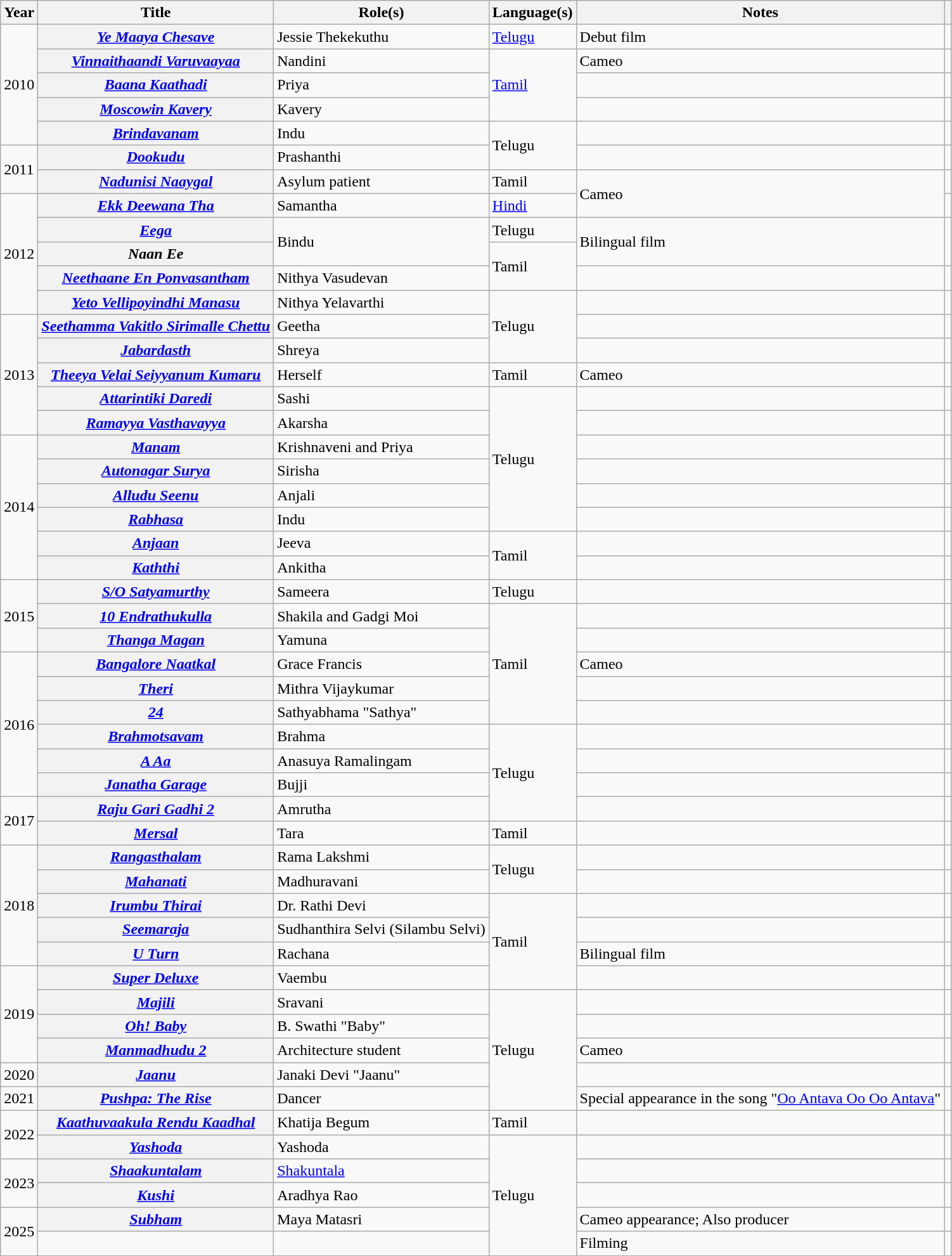<table class="wikitable plainrowheaders sortable">
<tr>
<th scope="col">Year</th>
<th scope="col">Title</th>
<th scope="col">Role(s)</th>
<th scope="col">Language(s)</th>
<th scope="col" class="unsortable">Notes</th>
<th scope="col" class="unsortable"></th>
</tr>
<tr>
<td rowspan="5">2010</td>
<th scope="row"><em><a href='#'>Ye Maaya Chesave</a></em></th>
<td>Jessie Thekekuthu</td>
<td><a href='#'>Telugu</a></td>
<td>Debut film</td>
<td style="text-align:center;"></td>
</tr>
<tr>
<th scope="row"><em><a href='#'>Vinnaithaandi Varuvaayaa</a></em></th>
<td>Nandini</td>
<td rowspan="3"><a href='#'>Tamil</a></td>
<td>Cameo</td>
<td style="text-align:center;"></td>
</tr>
<tr>
<th scope="row"><em><a href='#'>Baana Kaathadi</a></em></th>
<td>Priya</td>
<td></td>
<td style="text-align:center;"></td>
</tr>
<tr>
<th scope="row"><em><a href='#'>Moscowin Kavery</a></em></th>
<td>Kavery</td>
<td></td>
<td style="text-align:center;"></td>
</tr>
<tr>
<th scope="row"><em><a href='#'>Brindavanam</a></em></th>
<td>Indu</td>
<td rowspan="2">Telugu</td>
<td></td>
<td style="text-align:center;"></td>
</tr>
<tr>
<td rowspan="2">2011</td>
<th scope="row"><em><a href='#'>Dookudu</a></em></th>
<td>Prashanthi</td>
<td></td>
<td style="text-align:center;"></td>
</tr>
<tr>
<th scope="row"><em><a href='#'>Nadunisi Naaygal</a></em></th>
<td>Asylum patient</td>
<td>Tamil</td>
<td rowspan="2">Cameo</td>
<td style="text-align:center;"></td>
</tr>
<tr>
<td rowspan="5">2012</td>
<th scope="row"><em><a href='#'>Ekk Deewana Tha</a></em></th>
<td>Samantha</td>
<td><a href='#'>Hindi</a></td>
<td style="text-align:center;"></td>
</tr>
<tr>
<th scope="row"><em><a href='#'>Eega</a></em></th>
<td rowspan="2">Bindu</td>
<td>Telugu</td>
<td rowspan="2">Bilingual film</td>
<td rowspan="2" style="text-align:center;"></td>
</tr>
<tr>
<th scope="row"><em>Naan Ee</em></th>
<td rowspan="2">Tamil</td>
</tr>
<tr>
<th scope="row"><em><a href='#'>Neethaane En Ponvasantham</a></em></th>
<td>Nithya Vasudevan</td>
<td rowspan="1"></td>
<td rowspan="1" style="text-align:center;"></td>
</tr>
<tr>
<th scope="row"><em><a href='#'>Yeto Vellipoyindhi Manasu</a></em></th>
<td>Nithya Yelavarthi</td>
<td rowspan="3">Telugu</td>
<td></td>
<td></td>
</tr>
<tr>
<td rowspan="5">2013</td>
<th scope="row"><em><a href='#'>Seethamma Vakitlo Sirimalle Chettu</a></em></th>
<td>Geetha</td>
<td></td>
<td style="text-align:center;"></td>
</tr>
<tr>
<th scope="row"><em><a href='#'>Jabardasth</a></em></th>
<td>Shreya</td>
<td></td>
<td style="text-align:center;"></td>
</tr>
<tr>
<th scope="row"><em><a href='#'>Theeya Velai Seiyyanum Kumaru</a></em></th>
<td>Herself</td>
<td>Tamil</td>
<td>Cameo</td>
<td style="text-align:center;"></td>
</tr>
<tr>
<th scope="row"><em><a href='#'>Attarintiki Daredi</a></em></th>
<td>Sashi</td>
<td rowspan="6">Telugu</td>
<td></td>
<td style="text-align:center;"></td>
</tr>
<tr>
<th scope="row"><em><a href='#'>Ramayya Vasthavayya</a></em></th>
<td>Akarsha</td>
<td></td>
<td style="text-align:center;"></td>
</tr>
<tr>
<td rowspan="6">2014</td>
<th scope="row"><em><a href='#'>Manam</a></em></th>
<td>Krishnaveni and Priya</td>
<td></td>
<td style="text-align:center;"></td>
</tr>
<tr>
<th scope="row"><em><a href='#'>Autonagar Surya</a></em></th>
<td>Sirisha</td>
<td></td>
<td style="text-align:center;"></td>
</tr>
<tr>
<th scope="row"><em><a href='#'>Alludu Seenu</a></em></th>
<td>Anjali</td>
<td></td>
<td style="text-align:center;"></td>
</tr>
<tr>
<th scope="row"><em><a href='#'>Rabhasa</a></em></th>
<td>Indu</td>
<td></td>
<td style="text-align:center;"></td>
</tr>
<tr>
<th scope="row"><em><a href='#'>Anjaan</a></em></th>
<td>Jeeva</td>
<td rowspan="2">Tamil</td>
<td></td>
<td style="text-align:center;"></td>
</tr>
<tr>
<th scope="row"><em><a href='#'>Kaththi</a></em></th>
<td>Ankitha</td>
<td></td>
<td style="text-align:center;"></td>
</tr>
<tr>
<td rowspan="3">2015</td>
<th scope="row"><em><a href='#'>S/O Satyamurthy</a></em></th>
<td>Sameera</td>
<td>Telugu</td>
<td></td>
<td style="text-align:center;"></td>
</tr>
<tr>
<th scope="row"><em><a href='#'>10 Endrathukulla</a></em></th>
<td>Shakila and Gadgi Moi</td>
<td rowspan="5">Tamil</td>
<td></td>
<td style="text-align:center;"></td>
</tr>
<tr>
<th scope="row"><em><a href='#'>Thanga Magan</a></em></th>
<td>Yamuna</td>
<td></td>
<td style="text-align:center;"></td>
</tr>
<tr>
<td rowspan="6">2016</td>
<th scope="row"><em><a href='#'>Bangalore Naatkal</a></em></th>
<td>Grace Francis</td>
<td>Cameo</td>
<td style="text-align:center;"></td>
</tr>
<tr>
<th scope="row"><em><a href='#'>Theri</a></em></th>
<td>Mithra Vijaykumar</td>
<td></td>
<td style="text-align:center;"></td>
</tr>
<tr>
<th scope="row"><em><a href='#'>24</a></em></th>
<td>Sathyabhama "Sathya"</td>
<td></td>
<td style="text-align:center;"></td>
</tr>
<tr>
<th scope="row"><em><a href='#'>Brahmotsavam</a></em></th>
<td>Brahma</td>
<td rowspan="4">Telugu</td>
<td></td>
<td style="text-align:center;"></td>
</tr>
<tr>
<th scope="row"><em><a href='#'>A Aa</a></em></th>
<td>Anasuya Ramalingam</td>
<td></td>
<td style="text-align:center;"></td>
</tr>
<tr>
<th scope="row"><em><a href='#'>Janatha Garage</a></em></th>
<td>Bujji</td>
<td></td>
<td style="text-align:center;"></td>
</tr>
<tr>
<td rowspan="2">2017</td>
<th scope="row"><em><a href='#'>Raju Gari Gadhi 2</a></em></th>
<td>Amrutha</td>
<td></td>
<td style="text-align:center;"></td>
</tr>
<tr>
<th scope="row"><em><a href='#'>Mersal</a></em></th>
<td>Tara</td>
<td>Tamil</td>
<td></td>
<td style="text-align:center;"></td>
</tr>
<tr>
<td rowspan="5">2018</td>
<th scope="row"><em><a href='#'>Rangasthalam</a></em></th>
<td>Rama Lakshmi</td>
<td rowspan="2">Telugu</td>
<td></td>
<td style="text-align:center;"></td>
</tr>
<tr>
<th scope="row"><em><a href='#'>Mahanati</a></em></th>
<td>Madhuravani</td>
<td></td>
<td style="text-align:center;"></td>
</tr>
<tr>
<th scope="row"><em><a href='#'>Irumbu Thirai</a></em></th>
<td>Dr. Rathi Devi</td>
<td rowspan="4">Tamil</td>
<td></td>
<td style="text-align:center;"></td>
</tr>
<tr>
<th scope="row"><em><a href='#'>Seemaraja</a></em></th>
<td>Sudhanthira Selvi (Silambu Selvi)</td>
<td></td>
<td style="text-align:center;"></td>
</tr>
<tr>
<th scope="row"><em><a href='#'>U Turn</a></em></th>
<td>Rachana</td>
<td>Bilingual film</td>
<td style="text-align:center;"></td>
</tr>
<tr>
<td rowspan="4">2019</td>
<th scope="row"><em><a href='#'>Super Deluxe</a></em></th>
<td>Vaembu</td>
<td></td>
<td style="text-align:center;"></td>
</tr>
<tr>
<th scope="row"><em><a href='#'>Majili</a></em></th>
<td>Sravani</td>
<td rowspan="5">Telugu</td>
<td></td>
<td style="text-align:center;"></td>
</tr>
<tr>
<th scope="row"><em><a href='#'>Oh! Baby</a></em></th>
<td>B. Swathi "Baby"</td>
<td></td>
<td style="text-align:center;"></td>
</tr>
<tr>
<th scope="row"><em><a href='#'>Manmadhudu 2</a></em></th>
<td>Architecture student</td>
<td>Cameo</td>
<td style="text-align:center;"></td>
</tr>
<tr>
<td>2020</td>
<th scope="row"><em><a href='#'>Jaanu</a></em></th>
<td>Janaki Devi "Jaanu"</td>
<td></td>
<td style="text-align:center;"></td>
</tr>
<tr>
<td>2021</td>
<th scope="row"><em><a href='#'>Pushpa: The Rise</a></em></th>
<td>Dancer</td>
<td>Special appearance in the song "<a href='#'>Oo Antava Oo Oo Antava</a>"</td>
<td style="text-align: center;"></td>
</tr>
<tr>
<td rowspan="2">2022</td>
<th scope="row"><em><a href='#'>Kaathuvaakula Rendu Kaadhal</a></em></th>
<td>Khatija Begum</td>
<td>Tamil</td>
<td></td>
<td style="text-align: center;"></td>
</tr>
<tr>
<th scope="row"><em><a href='#'>Yashoda</a></em></th>
<td>Yashoda</td>
<td rowspan="5">Telugu</td>
<td></td>
<td style="text-align: center;"></td>
</tr>
<tr>
<td rowspan="2">2023</td>
<th scope="row"><em><a href='#'>Shaakuntalam</a></em></th>
<td><a href='#'>Shakuntala</a></td>
<td></td>
<td style="text-align: center;"></td>
</tr>
<tr>
<th scope="row"><em><a href='#'>Kushi</a></em></th>
<td>Aradhya Rao</td>
<td></td>
<td style="text-align: center;"></td>
</tr>
<tr>
<td rowspan="2">2025</td>
<th scope="row"><em><a href='#'>Subham</a></em></th>
<td>Maya Matasri</td>
<td>Cameo appearance; Also producer</td>
<td style="text-align: center;"></td>
</tr>
<tr>
<td></td>
<td></td>
<td>Filming</td>
<td style="text-align: center;"></td>
</tr>
<tr>
</tr>
</table>
